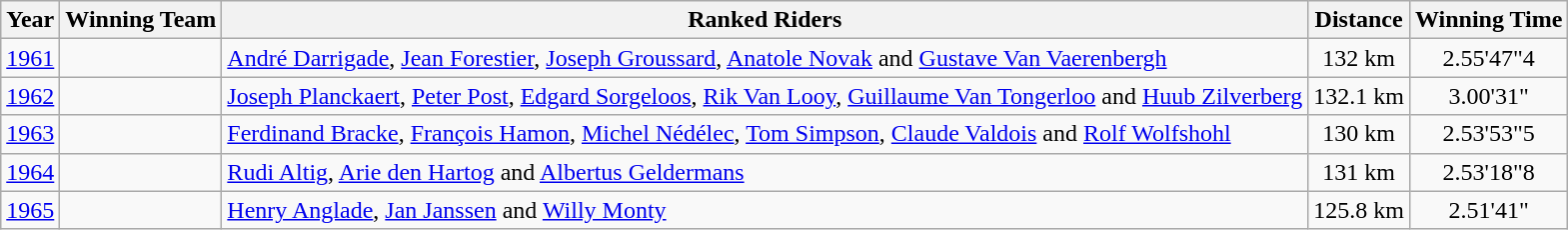<table class="wikitable">
<tr>
<th>Year</th>
<th>Winning Team</th>
<th>Ranked Riders</th>
<th>Distance</th>
<th>Winning Time</th>
</tr>
<tr>
<td><a href='#'>1961</a></td>
<td></td>
<td><a href='#'>André Darrigade</a>, <a href='#'>Jean Forestier</a>, <a href='#'>Joseph Groussard</a>, <a href='#'>Anatole Novak</a> and <a href='#'>Gustave Van Vaerenbergh</a></td>
<td align="center">132 km</td>
<td align="center">2.55'47"4</td>
</tr>
<tr>
<td><a href='#'>1962</a></td>
<td></td>
<td><a href='#'>Joseph Planckaert</a>, <a href='#'>Peter Post</a>, <a href='#'>Edgard Sorgeloos</a>, <a href='#'>Rik Van Looy</a>, <a href='#'>Guillaume Van Tongerloo</a> and <a href='#'>Huub Zilverberg</a></td>
<td align="center">132.1 km</td>
<td align="center">3.00'31"</td>
</tr>
<tr>
<td><a href='#'>1963</a></td>
<td></td>
<td><a href='#'>Ferdinand Bracke</a>, <a href='#'>François Hamon</a>, <a href='#'>Michel Nédélec</a>, <a href='#'>Tom Simpson</a>, <a href='#'>Claude Valdois</a> and <a href='#'>Rolf Wolfshohl</a></td>
<td align="center">130 km</td>
<td align="center">2.53'53"5</td>
</tr>
<tr>
<td><a href='#'>1964</a></td>
<td></td>
<td><a href='#'>Rudi Altig</a>, <a href='#'>Arie den Hartog</a> and <a href='#'>Albertus Geldermans</a></td>
<td align="center">131 km</td>
<td align="center">2.53'18"8</td>
</tr>
<tr>
<td><a href='#'>1965</a></td>
<td></td>
<td><a href='#'>Henry Anglade</a>, <a href='#'>Jan Janssen</a> and <a href='#'>Willy Monty</a></td>
<td align="center">125.8 km</td>
<td align="center">2.51'41"</td>
</tr>
</table>
